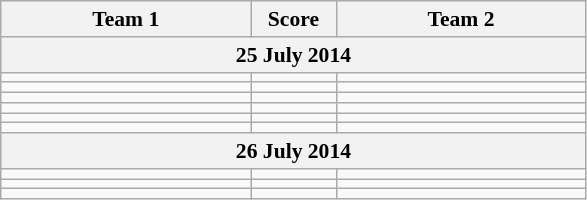<table class="wikitable" style="text-align: center; font-size:90% ">
<tr>
<th align="right" width="160">Team 1</th>
<th width="50">Score</th>
<th align="left" width="160">Team 2</th>
</tr>
<tr>
<th colspan=3>25 July 2014</th>
</tr>
<tr>
<td align=right></td>
<td align=center></td>
<td align=left><strong></strong></td>
</tr>
<tr>
<td align=right><strong></strong></td>
<td align=center></td>
<td align=left></td>
</tr>
<tr>
<td align=right><strong></strong></td>
<td align=center></td>
<td align=left></td>
</tr>
<tr>
<td align=right><strong></strong></td>
<td align=center></td>
<td align=left></td>
</tr>
<tr>
<td align=right></td>
<td align=center></td>
<td align=left><strong></strong></td>
</tr>
<tr>
<td align=right><strong></strong></td>
<td align=center></td>
<td align=left></td>
</tr>
<tr>
<th colspan=3>26 July 2014</th>
</tr>
<tr>
<td align=right><strong></strong></td>
<td align=center></td>
<td align=left></td>
</tr>
<tr>
<td align=right></td>
<td align=center></td>
<td align=left><strong></strong></td>
</tr>
<tr>
<td align=right><strong></strong></td>
<td align=center></td>
<td align=left></td>
</tr>
</table>
